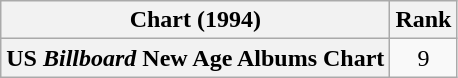<table class="wikitable plainrowheaders" style="text-align:center;">
<tr>
<th scope="col">Chart (1994)</th>
<th scope="col">Rank</th>
</tr>
<tr>
<th scope="row">US <em>Billboard</em> New Age Albums Chart</th>
<td>9</td>
</tr>
</table>
